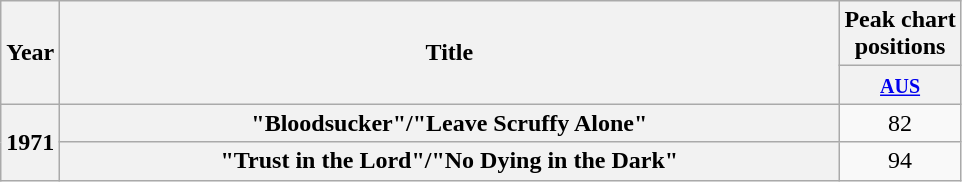<table class="wikitable plainrowheaders" style="text-align:center;" border="1">
<tr>
<th scope="col" rowspan="2">Year</th>
<th scope="col" rowspan="2" style="width:32em;">Title</th>
<th scope="col" colspan="1">Peak chart<br>positions</th>
</tr>
<tr>
<th scope="col" style="text-align:center;"><small><a href='#'>AUS</a></small><br></th>
</tr>
<tr>
<th scope="col" rowspan="2">1971</th>
<th scope="row">"Bloodsucker"/"Leave Scruffy Alone"</th>
<td style="text-align:center;">82</td>
</tr>
<tr>
<th scope="row">"Trust in the Lord"/"No Dying in the Dark"</th>
<td style="text-align:center;">94</td>
</tr>
</table>
